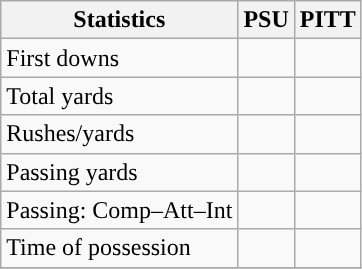<table class="wikitable" style="float: left;">
<tr>
<th>Statistics</th>
<th>PSU</th>
<th>PITT</th>
</tr>
<tr>
<td>First downs</td>
<td></td>
<td></td>
</tr>
<tr>
<td>Total yards</td>
<td></td>
<td></td>
</tr>
<tr>
<td>Rushes/yards</td>
<td></td>
<td></td>
</tr>
<tr>
<td>Passing yards</td>
<td></td>
<td></td>
</tr>
<tr>
<td>Passing: Comp–Att–Int</td>
<td></td>
<td></td>
</tr>
<tr>
<td>Time of possession</td>
<td></td>
<td></td>
</tr>
<tr>
</tr>
</table>
